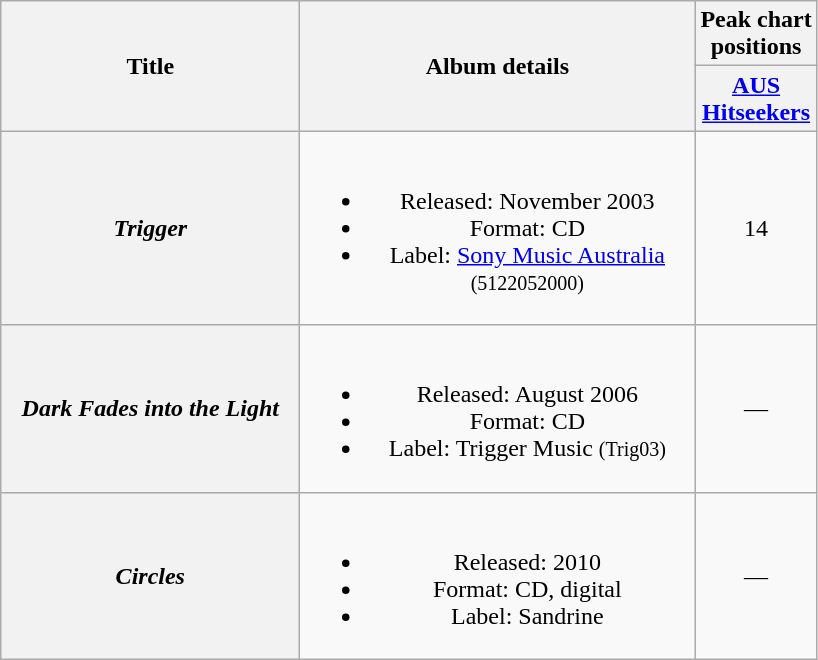<table class="wikitable plainrowheaders" style="text-align:center;" border="1">
<tr>
<th scope="col" rowspan="2" style="width:12em;">Title</th>
<th scope="col" rowspan="2" style="width:16em;">Album details</th>
<th scope="col" colspan="1">Peak chart<br>positions</th>
</tr>
<tr>
<th scope="col" style="text-align:center;"><a href='#'>AUS <br>Hitseekers</a><br></th>
</tr>
<tr>
<th scope="row"><em>Trigger</em></th>
<td><br><ul><li>Released: November 2003</li><li>Format: CD</li><li>Label: <a href='#'>Sony Music Australia</a> <small>(5122052000)</small></li></ul></td>
<td align="center">14</td>
</tr>
<tr>
<th scope="row"><em>Dark Fades into the Light</em></th>
<td><br><ul><li>Released: August 2006</li><li>Format: CD</li><li>Label: Trigger Music <small>(Trig03)</small></li></ul></td>
<td align="center">—</td>
</tr>
<tr>
<th scope="row"><em>Circles</em></th>
<td><br><ul><li>Released: 2010</li><li>Format: CD, digital</li><li>Label: Sandrine</li></ul></td>
<td align="center">—</td>
</tr>
</table>
